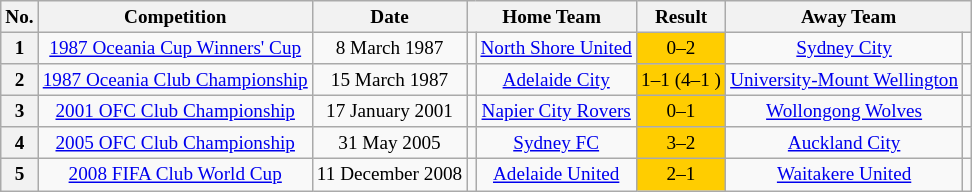<table class="wikitable" style="text-align: center;font-size:80%;">
<tr>
<th>No.</th>
<th>Competition</th>
<th>Date</th>
<th colspan=2>Home Team</th>
<th>Result</th>
<th colspan=2>Away Team</th>
</tr>
<tr>
<th>1</th>
<td><a href='#'>1987 Oceania Cup Winners' Cup</a></td>
<td>8 March 1987</td>
<td></td>
<td><a href='#'>North Shore United</a></td>
<td bgcolor=#FFCD00>0–2</td>
<td><a href='#'>Sydney City</a></td>
<td></td>
</tr>
<tr>
<th>2</th>
<td><a href='#'>1987 Oceania Club Championship</a></td>
<td>15 March 1987</td>
<td></td>
<td><a href='#'>Adelaide City</a></td>
<td bgcolor=#FFCD00>1–1 (4–1 )</td>
<td><a href='#'>University-Mount Wellington</a></td>
<td></td>
</tr>
<tr>
<th>3</th>
<td><a href='#'>2001 OFC Club Championship</a></td>
<td>17 January 2001</td>
<td></td>
<td><a href='#'>Napier City Rovers</a></td>
<td bgcolor=#FFCD00>0–1</td>
<td><a href='#'>Wollongong Wolves</a></td>
<td></td>
</tr>
<tr>
<th>4</th>
<td><a href='#'>2005 OFC Club Championship</a></td>
<td>31 May 2005</td>
<td></td>
<td><a href='#'>Sydney FC</a></td>
<td bgcolor=#FFCD00>3–2</td>
<td><a href='#'>Auckland City</a></td>
<td></td>
</tr>
<tr>
<th>5</th>
<td><a href='#'>2008 FIFA Club World Cup</a></td>
<td>11 December 2008</td>
<td></td>
<td><a href='#'>Adelaide United</a></td>
<td bgcolor=#FFCD00>2–1</td>
<td><a href='#'>Waitakere United</a></td>
<td></td>
</tr>
</table>
